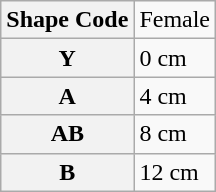<table class="wikitable">
<tr>
<th>Shape Code</th>
<td>Female</td>
</tr>
<tr>
<th>Y</th>
<td>0 cm</td>
</tr>
<tr>
<th>A</th>
<td>4 cm</td>
</tr>
<tr>
<th>AB</th>
<td>8 cm</td>
</tr>
<tr>
<th>B</th>
<td>12 cm</td>
</tr>
</table>
